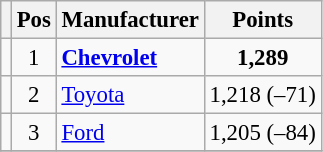<table class="wikitable" style="font-size: 95%;">
<tr>
<th></th>
<th>Pos</th>
<th>Manufacturer</th>
<th>Points</th>
</tr>
<tr>
<td align="left"></td>
<td style="text-align:center;">1</td>
<td><strong><a href='#'>Chevrolet</a></strong></td>
<td style="text-align:center;"><strong>1,289</strong></td>
</tr>
<tr>
<td align="left"></td>
<td style="text-align:center;">2</td>
<td><a href='#'>Toyota</a></td>
<td style="text-align:center;">1,218 (–71)</td>
</tr>
<tr>
<td align="left"></td>
<td style="text-align:center;">3</td>
<td><a href='#'>Ford</a></td>
<td style="text-align:center;">1,205 (–84)</td>
</tr>
<tr class="sortbottom">
</tr>
</table>
